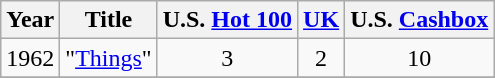<table class="wikitable">
<tr>
<th>Year</th>
<th>Title</th>
<th>U.S. <a href='#'>Hot 100</a></th>
<th><a href='#'>UK</a></th>
<th>U.S. <a href='#'>Cashbox</a></th>
</tr>
<tr>
<td>1962</td>
<td>"<a href='#'>Things</a>"</td>
<td align="center">3</td>
<td align="center">2</td>
<td align="center">10</td>
</tr>
<tr>
</tr>
</table>
